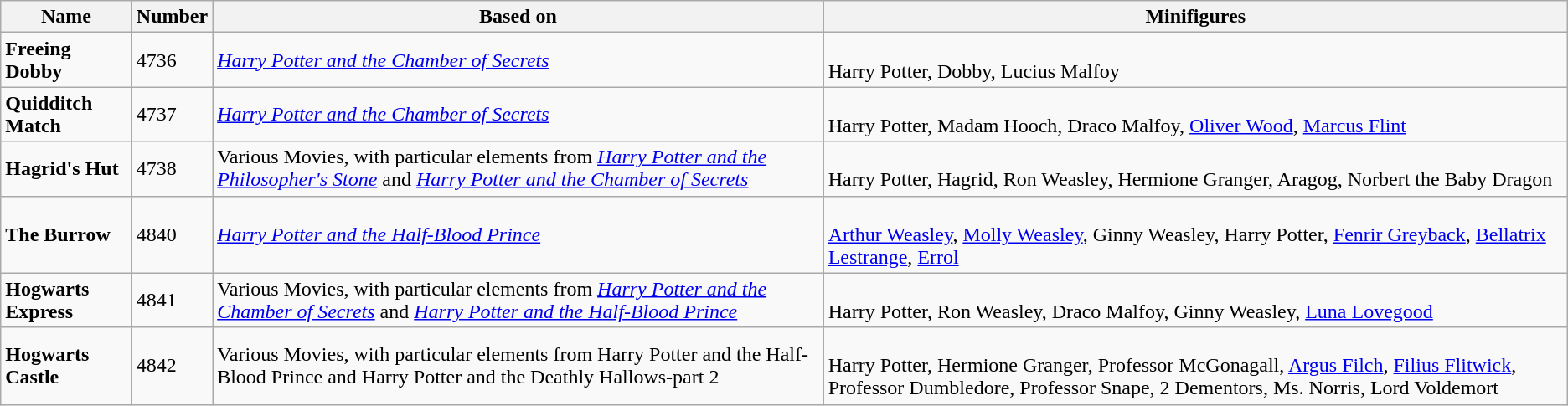<table class="wikitable">
<tr>
<th>Name</th>
<th>Number</th>
<th>Based on</th>
<th>Minifigures</th>
</tr>
<tr>
<td><strong>Freeing Dobby</strong></td>
<td>4736</td>
<td><em><a href='#'>Harry Potter and the Chamber of Secrets</a></em></td>
<td><br>Harry Potter, Dobby, Lucius Malfoy</td>
</tr>
<tr>
<td><strong>Quidditch Match</strong></td>
<td>4737</td>
<td><em><a href='#'>Harry Potter and the Chamber of Secrets</a></em></td>
<td><br>Harry Potter, Madam Hooch, Draco Malfoy, <a href='#'>Oliver Wood</a>, <a href='#'>Marcus Flint</a></td>
</tr>
<tr>
<td><strong>Hagrid's Hut</strong></td>
<td>4738</td>
<td>Various Movies, with particular elements from <em><a href='#'>Harry Potter and the Philosopher's Stone</a></em> and <em><a href='#'>Harry Potter and the Chamber of Secrets</a></em></td>
<td><br>Harry Potter, Hagrid, Ron Weasley, Hermione Granger, Aragog, Norbert the Baby Dragon</td>
</tr>
<tr>
<td><strong>The Burrow</strong></td>
<td>4840</td>
<td><em><a href='#'>Harry Potter and the Half-Blood Prince</a></em></td>
<td><br><a href='#'>Arthur Weasley</a>, <a href='#'>Molly Weasley</a>, Ginny Weasley, Harry Potter, <a href='#'>Fenrir Greyback</a>, <a href='#'>Bellatrix Lestrange</a>, <a href='#'>Errol</a></td>
</tr>
<tr>
<td><strong>Hogwarts Express</strong></td>
<td>4841</td>
<td>Various Movies, with particular elements from <em><a href='#'>Harry Potter and the Chamber of Secrets</a></em> and <em><a href='#'>Harry Potter and the Half-Blood Prince</a></em></td>
<td><br>Harry Potter, Ron Weasley, Draco Malfoy, Ginny Weasley, <a href='#'>Luna Lovegood</a></td>
</tr>
<tr>
<td><strong>Hogwarts Castle</strong></td>
<td>4842</td>
<td>Various Movies, with particular elements from Harry Potter and the Half-Blood Prince and Harry Potter and the Deathly Hallows-part 2</td>
<td><br>Harry Potter, Hermione Granger, Professor McGonagall, <a href='#'>Argus Filch</a>, <a href='#'>Filius Flitwick</a>, Professor Dumbledore, Professor Snape, 2 Dementors, Ms. Norris, Lord Voldemort</td>
</tr>
</table>
